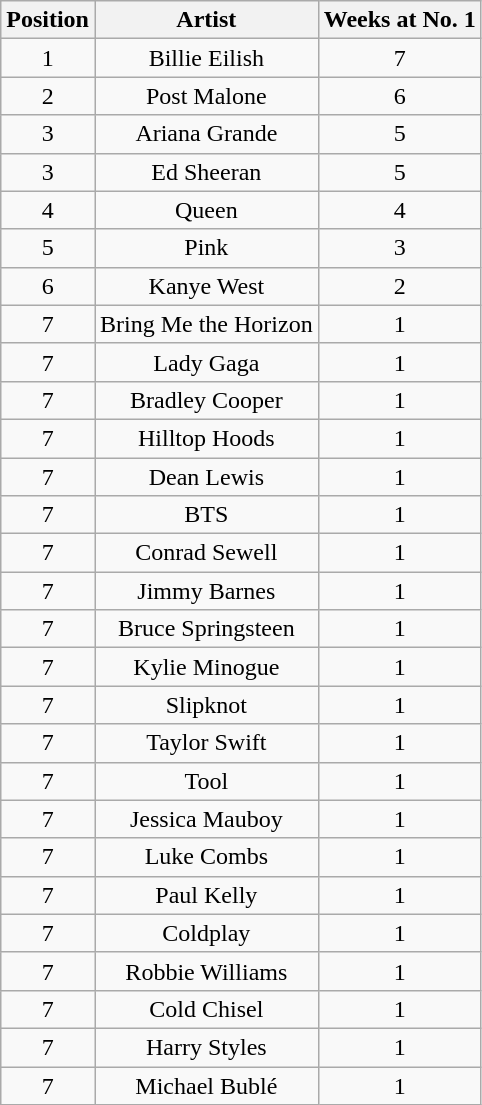<table class="wikitable">
<tr>
<th style="text-align: center;">Position</th>
<th style="text-align: center;">Artist</th>
<th style="text-align: center;">Weeks at No. 1</th>
</tr>
<tr>
<td style="text-align: center;">1</td>
<td style="text-align: center;">Billie Eilish</td>
<td style="text-align: center;">7</td>
</tr>
<tr>
<td style="text-align: center;">2</td>
<td style="text-align: center;">Post Malone</td>
<td style="text-align: center;">6</td>
</tr>
<tr>
<td style="text-align: center;">3</td>
<td style="text-align: center;">Ariana Grande</td>
<td style="text-align: center;">5</td>
</tr>
<tr>
<td style="text-align: center;">3</td>
<td style="text-align: center;">Ed Sheeran</td>
<td style="text-align: center;">5</td>
</tr>
<tr>
<td style="text-align: center;">4</td>
<td style="text-align: center;">Queen</td>
<td style="text-align: center;">4</td>
</tr>
<tr>
<td style="text-align: center;">5</td>
<td style="text-align: center;">Pink</td>
<td style="text-align: center;">3</td>
</tr>
<tr>
<td style="text-align: center;">6</td>
<td style="text-align: center;">Kanye West</td>
<td style="text-align: center;">2</td>
</tr>
<tr>
<td style="text-align: center;">7</td>
<td style="text-align: center;">Bring Me the Horizon</td>
<td style="text-align: center;">1</td>
</tr>
<tr>
<td style="text-align: center;">7</td>
<td style="text-align: center;">Lady Gaga</td>
<td style="text-align: center;">1</td>
</tr>
<tr>
<td style="text-align: center;">7</td>
<td style="text-align: center;">Bradley Cooper</td>
<td style="text-align: center;">1</td>
</tr>
<tr>
<td style="text-align: center;">7</td>
<td style="text-align: center;">Hilltop Hoods</td>
<td style="text-align: center;">1</td>
</tr>
<tr>
<td style="text-align: center;">7</td>
<td style="text-align: center;">Dean Lewis</td>
<td style="text-align: center;">1</td>
</tr>
<tr>
<td style="text-align: center;">7</td>
<td style="text-align: center;">BTS</td>
<td style="text-align: center;">1</td>
</tr>
<tr>
<td style="text-align: center;">7</td>
<td style="text-align: center;">Conrad Sewell</td>
<td style="text-align: center;">1</td>
</tr>
<tr>
<td style="text-align: center;">7</td>
<td style="text-align: center;">Jimmy Barnes</td>
<td style="text-align: center;">1</td>
</tr>
<tr>
<td style="text-align: center;">7</td>
<td style="text-align: center;">Bruce Springsteen</td>
<td style="text-align: center;">1</td>
</tr>
<tr>
<td style="text-align: center;">7</td>
<td style="text-align: center;">Kylie Minogue</td>
<td style="text-align: center;">1</td>
</tr>
<tr>
<td style="text-align: center;">7</td>
<td style="text-align: center;">Slipknot</td>
<td style="text-align: center;">1</td>
</tr>
<tr>
<td style="text-align: center;">7</td>
<td style="text-align: center;">Taylor Swift</td>
<td style="text-align: center;">1</td>
</tr>
<tr>
<td style="text-align: center;">7</td>
<td style="text-align: center;">Tool</td>
<td style="text-align: center;">1</td>
</tr>
<tr>
<td style="text-align: center;">7</td>
<td style="text-align: center;">Jessica Mauboy</td>
<td style="text-align: center;">1</td>
</tr>
<tr>
<td style="text-align: center;">7</td>
<td style="text-align: center;">Luke Combs</td>
<td style="text-align: center;">1</td>
</tr>
<tr>
<td style="text-align: center;">7</td>
<td style="text-align: center;">Paul Kelly</td>
<td style="text-align: center;">1</td>
</tr>
<tr>
<td style="text-align: center;">7</td>
<td style="text-align: center;">Coldplay</td>
<td style="text-align: center;">1</td>
</tr>
<tr>
<td style="text-align: center;">7</td>
<td style="text-align: center;">Robbie Williams</td>
<td style="text-align: center;">1</td>
</tr>
<tr>
<td style="text-align: center;">7</td>
<td style="text-align: center;">Cold Chisel</td>
<td style="text-align: center;">1</td>
</tr>
<tr>
<td style="text-align: center;">7</td>
<td style="text-align: center;">Harry Styles</td>
<td style="text-align: center;">1</td>
</tr>
<tr>
<td style="text-align: center;">7</td>
<td style="text-align: center;">Michael Bublé</td>
<td style="text-align: center;">1</td>
</tr>
</table>
